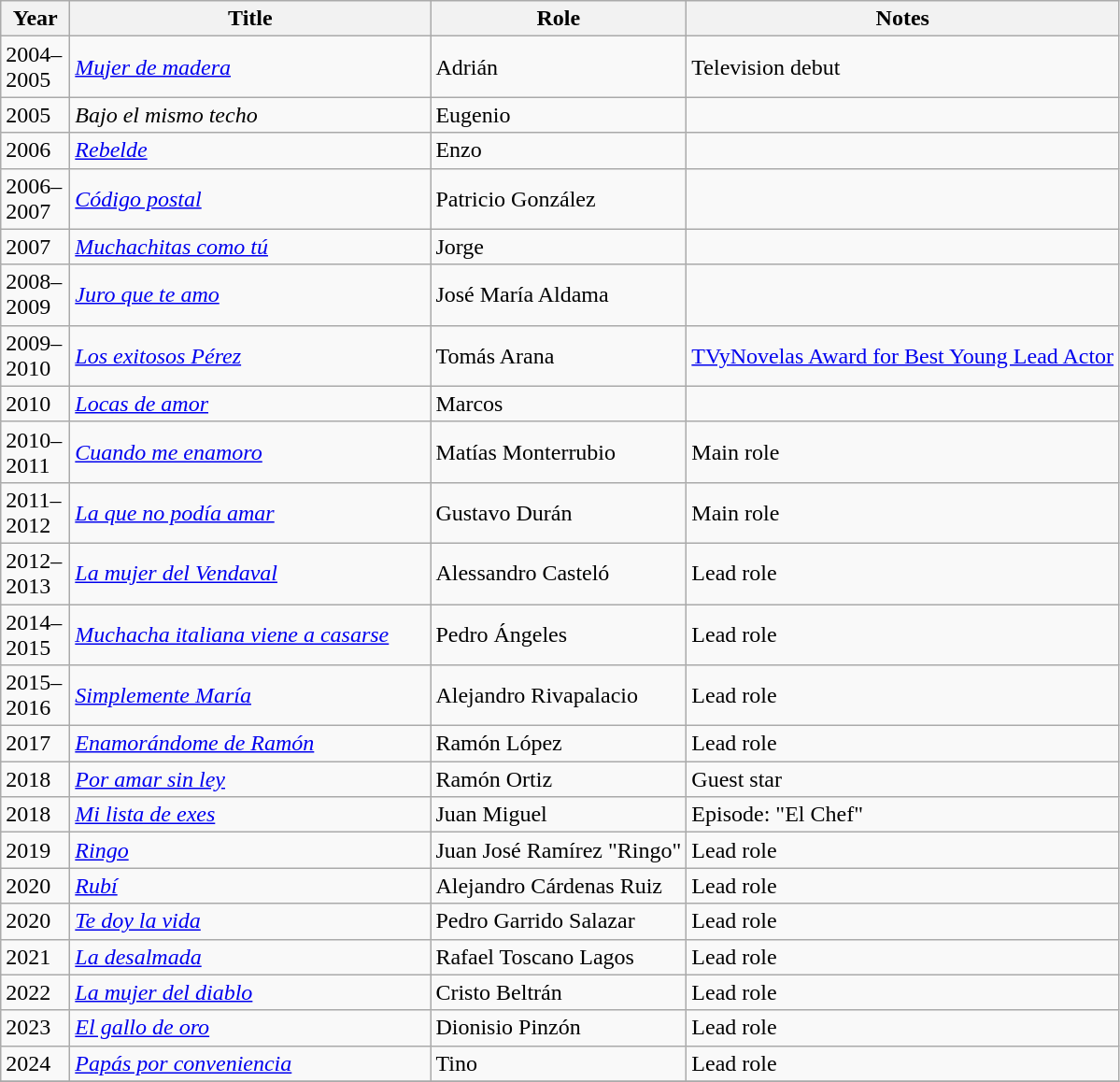<table class="wikitable sortable">
<tr>
<th width="42">Year</th>
<th width="250">Title</th>
<th>Role</th>
<th class="unsortable">Notes</th>
</tr>
<tr>
<td>2004–2005</td>
<td><em><a href='#'>Mujer de madera</a></em></td>
<td>Adrián</td>
<td>Television debut</td>
</tr>
<tr>
<td>2005</td>
<td><em>Bajo el mismo techo</em></td>
<td>Eugenio</td>
<td></td>
</tr>
<tr>
<td>2006</td>
<td><em><a href='#'>Rebelde</a></em></td>
<td>Enzo</td>
<td></td>
</tr>
<tr>
<td>2006–2007</td>
<td><em><a href='#'>Código postal</a></em></td>
<td>Patricio González</td>
<td></td>
</tr>
<tr>
<td>2007</td>
<td><em><a href='#'>Muchachitas como tú</a></em></td>
<td>Jorge</td>
<td></td>
</tr>
<tr>
<td>2008–2009</td>
<td><em><a href='#'>Juro que te amo</a></em></td>
<td>José María Aldama</td>
<td></td>
</tr>
<tr>
<td>2009–2010</td>
<td><em><a href='#'>Los exitosos Pérez</a></em></td>
<td>Tomás Arana</td>
<td><a href='#'>TVyNovelas Award for Best Young Lead Actor</a></td>
</tr>
<tr>
<td>2010</td>
<td><em><a href='#'>Locas de amor</a></em></td>
<td>Marcos</td>
<td></td>
</tr>
<tr>
<td>2010–2011</td>
<td><em><a href='#'>Cuando me enamoro</a></em></td>
<td>Matías Monterrubio</td>
<td>Main role</td>
</tr>
<tr>
<td>2011–2012</td>
<td><em><a href='#'>La que no podía amar</a></em></td>
<td>Gustavo Durán</td>
<td>Main role</td>
</tr>
<tr>
<td>2012–2013</td>
<td><em><a href='#'>La mujer del Vendaval</a></em></td>
<td>Alessandro Casteló</td>
<td>Lead role</td>
</tr>
<tr>
<td>2014–2015</td>
<td><em><a href='#'>Muchacha italiana viene a casarse</a></em></td>
<td>Pedro Ángeles</td>
<td>Lead role</td>
</tr>
<tr>
<td>2015–2016</td>
<td><em><a href='#'>Simplemente María</a></em></td>
<td>Alejandro Rivapalacio</td>
<td>Lead role</td>
</tr>
<tr>
<td>2017</td>
<td><em><a href='#'>Enamorándome de Ramón</a></em></td>
<td>Ramón López</td>
<td>Lead role</td>
</tr>
<tr>
<td>2018</td>
<td><em><a href='#'>Por amar sin ley</a></em></td>
<td>Ramón Ortiz</td>
<td>Guest star</td>
</tr>
<tr>
<td>2018</td>
<td><em><a href='#'>Mi lista de exes</a></em></td>
<td>Juan Miguel</td>
<td>Episode: "El Chef"</td>
</tr>
<tr>
<td>2019</td>
<td><em><a href='#'>Ringo</a></em></td>
<td>Juan José Ramírez "Ringo"</td>
<td>Lead role</td>
</tr>
<tr>
<td>2020</td>
<td><em><a href='#'>Rubí</a></em></td>
<td>Alejandro Cárdenas Ruiz</td>
<td>Lead role</td>
</tr>
<tr>
<td>2020</td>
<td><em><a href='#'>Te doy la vida</a></em></td>
<td>Pedro Garrido Salazar</td>
<td>Lead role</td>
</tr>
<tr>
<td>2021</td>
<td><em><a href='#'>La desalmada</a></em></td>
<td>Rafael Toscano Lagos</td>
<td>Lead role</td>
</tr>
<tr>
<td>2022</td>
<td><em><a href='#'>La mujer del diablo</a></em></td>
<td>Cristo Beltrán</td>
<td>Lead role</td>
</tr>
<tr>
<td>2023</td>
<td><em><a href='#'>El gallo de oro</a></em></td>
<td>Dionisio Pinzón</td>
<td>Lead role</td>
</tr>
<tr>
<td>2024</td>
<td><em><a href='#'>Papás por conveniencia</a></em></td>
<td>Tino</td>
<td>Lead role</td>
</tr>
<tr>
</tr>
</table>
